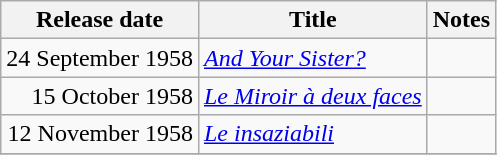<table class="wikitable sortable">
<tr>
<th scope="col">Release date</th>
<th>Title</th>
<th>Notes</th>
</tr>
<tr>
<td style="text-align:right;">24 September 1958</td>
<td><em><a href='#'>And Your Sister?</a></em></td>
<td></td>
</tr>
<tr>
<td style="text-align:right;">15 October 1958</td>
<td><em><a href='#'>Le Miroir à deux faces</a></em></td>
<td></td>
</tr>
<tr>
<td style="text-align:right;">12 November 1958</td>
<td><em><a href='#'>Le insaziabili</a></em></td>
<td></td>
</tr>
<tr>
</tr>
</table>
